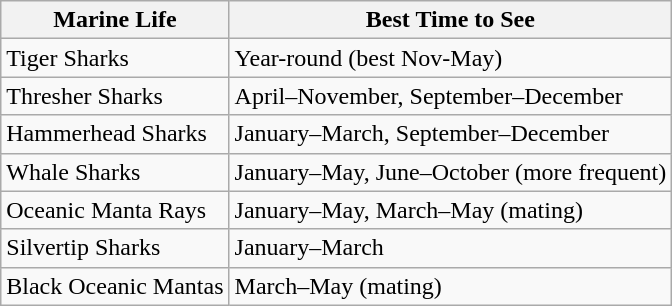<table class="wikitable">
<tr>
<th>Marine Life</th>
<th>Best Time to See</th>
</tr>
<tr>
<td>Tiger Sharks</td>
<td>Year-round (best Nov-May)</td>
</tr>
<tr>
<td>Thresher Sharks</td>
<td>April–November, September–December</td>
</tr>
<tr>
<td>Hammerhead Sharks</td>
<td>January–March, September–December</td>
</tr>
<tr>
<td>Whale Sharks</td>
<td>January–May, June–October (more frequent)</td>
</tr>
<tr>
<td>Oceanic Manta Rays</td>
<td>January–May, March–May (mating)</td>
</tr>
<tr>
<td>Silvertip Sharks</td>
<td>January–March</td>
</tr>
<tr>
<td>Black Oceanic Mantas</td>
<td>March–May (mating)</td>
</tr>
</table>
